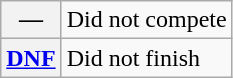<table class="wikitable">
<tr>
<th scope="row">—</th>
<td>Did not compete</td>
</tr>
<tr>
<th scope="row"><a href='#'>DNF</a></th>
<td>Did not finish</td>
</tr>
</table>
